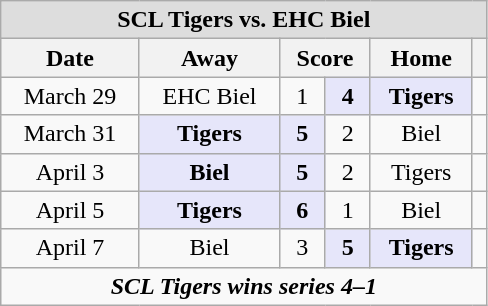<table cellspacing="5">
<tr>
<td valign="top"><br><table class="wikitable" width="325px" style="text-align:center;">
<tr>
<th style="background:#DDDDDD;" colspan="6">SCL Tigers vs. EHC Biel</th>
</tr>
<tr>
<th>Date</th>
<th>Away</th>
<th colspan="2">Score</th>
<th>Home</th>
<th></th>
</tr>
<tr>
<td>March 29</td>
<td>EHC Biel</td>
<td>1</td>
<td style="background:#e6e6fa;"><strong>4</strong></td>
<td style="background:#e6e6fa;"><strong>Tigers</strong></td>
<td></td>
</tr>
<tr>
<td>March 31</td>
<td style="background:#e6e6fa;"><strong>Tigers</strong></td>
<td style="background:#e6e6fa;"><strong>5</strong></td>
<td>2</td>
<td>Biel</td>
<td></td>
</tr>
<tr>
<td>April 3</td>
<td style="background:#e6e6fa;"><strong>Biel</strong></td>
<td style="background:#e6e6fa;"><strong>5</strong></td>
<td>2</td>
<td>Tigers</td>
<td></td>
</tr>
<tr>
<td>April 5</td>
<td style="background:#e6e6fa;"><strong>Tigers</strong></td>
<td style="background:#e6e6fa;"><strong>6</strong></td>
<td>1</td>
<td>Biel</td>
<td></td>
</tr>
<tr>
<td>April 7</td>
<td>Biel</td>
<td>3</td>
<td style="background:#e6e6fa;"><strong>5</strong></td>
<td style="background:#e6e6fa;"><strong>Tigers</strong></td>
<td></td>
</tr>
<tr style="text-align:center;">
<td colspan="6"><strong><em>SCL Tigers wins series 4–1</em></strong></td>
</tr>
</table>
</td>
</tr>
</table>
